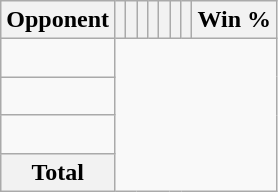<table class="wikitable sortable collapsible collapsed" style="text-align: center;">
<tr>
<th>Opponent</th>
<th></th>
<th></th>
<th></th>
<th></th>
<th></th>
<th></th>
<th></th>
<th>Win %</th>
</tr>
<tr>
<td align="left"><br></td>
</tr>
<tr>
<td align="left"><br></td>
</tr>
<tr>
<td align="left"><br></td>
</tr>
<tr class="sortbottom">
<th>Total<br></th>
</tr>
</table>
